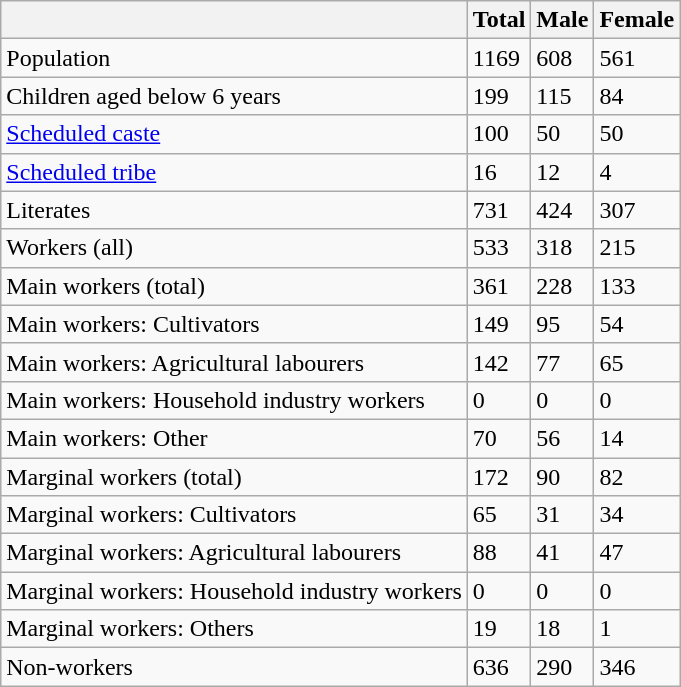<table class="wikitable sortable">
<tr>
<th></th>
<th>Total</th>
<th>Male</th>
<th>Female</th>
</tr>
<tr>
<td>Population</td>
<td>1169</td>
<td>608</td>
<td>561</td>
</tr>
<tr>
<td>Children aged below 6 years</td>
<td>199</td>
<td>115</td>
<td>84</td>
</tr>
<tr>
<td><a href='#'>Scheduled caste</a></td>
<td>100</td>
<td>50</td>
<td>50</td>
</tr>
<tr>
<td><a href='#'>Scheduled tribe</a></td>
<td>16</td>
<td>12</td>
<td>4</td>
</tr>
<tr>
<td>Literates</td>
<td>731</td>
<td>424</td>
<td>307</td>
</tr>
<tr>
<td>Workers (all)</td>
<td>533</td>
<td>318</td>
<td>215</td>
</tr>
<tr>
<td>Main workers (total)</td>
<td>361</td>
<td>228</td>
<td>133</td>
</tr>
<tr>
<td>Main workers: Cultivators</td>
<td>149</td>
<td>95</td>
<td>54</td>
</tr>
<tr>
<td>Main workers: Agricultural labourers</td>
<td>142</td>
<td>77</td>
<td>65</td>
</tr>
<tr>
<td>Main workers: Household industry workers</td>
<td>0</td>
<td>0</td>
<td>0</td>
</tr>
<tr>
<td>Main workers: Other</td>
<td>70</td>
<td>56</td>
<td>14</td>
</tr>
<tr>
<td>Marginal workers (total)</td>
<td>172</td>
<td>90</td>
<td>82</td>
</tr>
<tr>
<td>Marginal workers: Cultivators</td>
<td>65</td>
<td>31</td>
<td>34</td>
</tr>
<tr>
<td>Marginal workers: Agricultural labourers</td>
<td>88</td>
<td>41</td>
<td>47</td>
</tr>
<tr>
<td>Marginal workers: Household industry workers</td>
<td>0</td>
<td>0</td>
<td>0</td>
</tr>
<tr>
<td>Marginal workers: Others</td>
<td>19</td>
<td>18</td>
<td>1</td>
</tr>
<tr>
<td>Non-workers</td>
<td>636</td>
<td>290</td>
<td>346</td>
</tr>
</table>
